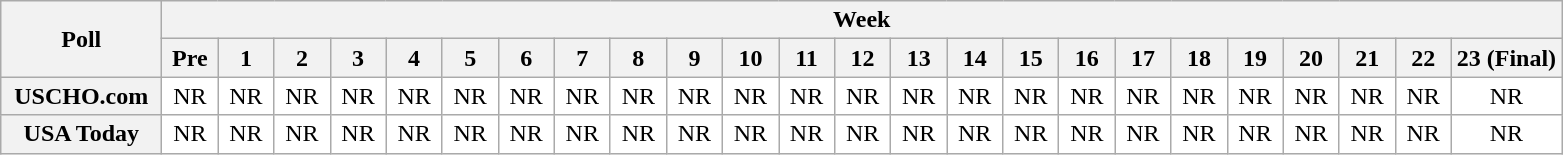<table class="wikitable" style="white-space:nowrap;">
<tr>
<th scope="col" width="100" rowspan="2">Poll</th>
<th colspan="24">Week</th>
</tr>
<tr>
<th scope="col" width="30">Pre</th>
<th scope="col" width="30">1</th>
<th scope="col" width="30">2</th>
<th scope="col" width="30">3</th>
<th scope="col" width="30">4</th>
<th scope="col" width="30">5</th>
<th scope="col" width="30">6</th>
<th scope="col" width="30">7</th>
<th scope="col" width="30">8</th>
<th scope="col" width="30">9</th>
<th scope="col" width="30">10</th>
<th scope="col" width="30">11</th>
<th scope="col" width="30">12</th>
<th scope="col" width="30">13</th>
<th scope="col" width="30">14</th>
<th scope="col" width="30">15</th>
<th scope="col" width="30">16</th>
<th scope="col" width="30">17</th>
<th scope="col" width="30">18</th>
<th scope="col" width="30">19</th>
<th scope="col" width="30">20</th>
<th scope="col" width="30">21</th>
<th scope="col" width="30">22</th>
<th scope="col" width="30">23 (Final)</th>
</tr>
<tr style="text-align:center;">
<th>USCHO.com</th>
<td bgcolor=FFFFFF>NR</td>
<td bgcolor=FFFFFF>NR</td>
<td bgcolor=FFFFFF>NR</td>
<td bgcolor=FFFFFF>NR</td>
<td bgcolor=FFFFFF>NR</td>
<td bgcolor=FFFFFF>NR</td>
<td bgcolor=FFFFFF>NR</td>
<td bgcolor=FFFFFF>NR</td>
<td bgcolor=FFFFFF>NR</td>
<td bgcolor=FFFFFF>NR</td>
<td bgcolor=FFFFFF>NR</td>
<td bgcolor=FFFFFF>NR</td>
<td bgcolor=FFFFFF>NR</td>
<td bgcolor=FFFFFF>NR</td>
<td bgcolor=FFFFFF>NR</td>
<td bgcolor=FFFFFF>NR</td>
<td bgcolor=FFFFFF>NR</td>
<td bgcolor=FFFFFF>NR</td>
<td bgcolor=FFFFFF>NR</td>
<td bgcolor=FFFFFF>NR</td>
<td bgcolor=FFFFFF>NR</td>
<td bgcolor=FFFFFF>NR</td>
<td bgcolor=FFFFFF>NR</td>
<td bgcolor=FFFFFF>NR</td>
</tr>
<tr style="text-align:center;">
<th>USA Today</th>
<td bgcolor=FFFFFF>NR</td>
<td bgcolor=FFFFFF>NR</td>
<td bgcolor=FFFFFF>NR</td>
<td bgcolor=FFFFFF>NR</td>
<td bgcolor=FFFFFF>NR</td>
<td bgcolor=FFFFFF>NR</td>
<td bgcolor=FFFFFF>NR</td>
<td bgcolor=FFFFFF>NR</td>
<td bgcolor=FFFFFF>NR</td>
<td bgcolor=FFFFFF>NR</td>
<td bgcolor=FFFFFF>NR</td>
<td bgcolor=FFFFFF>NR</td>
<td bgcolor=FFFFFF>NR</td>
<td bgcolor=FFFFFF>NR</td>
<td bgcolor=FFFFFF>NR</td>
<td bgcolor=FFFFFF>NR</td>
<td bgcolor=FFFFFF>NR</td>
<td bgcolor=FFFFFF>NR</td>
<td bgcolor=FFFFFF>NR</td>
<td bgcolor=FFFFFF>NR</td>
<td bgcolor=FFFFFF>NR</td>
<td bgcolor=FFFFFF>NR</td>
<td bgcolor=FFFFFF>NR</td>
<td bgcolor=FFFFFF>NR</td>
</tr>
</table>
